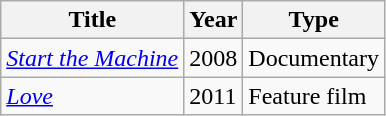<table class="wikitable">
<tr>
<th>Title</th>
<th>Year</th>
<th>Type</th>
</tr>
<tr>
<td><em><a href='#'>Start the Machine</a></em></td>
<td>2008</td>
<td>Documentary</td>
</tr>
<tr>
<td><em><a href='#'>Love</a></em></td>
<td>2011</td>
<td>Feature film</td>
</tr>
</table>
